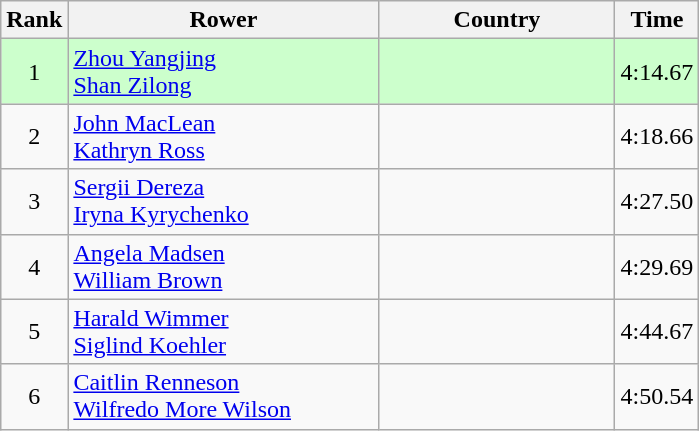<table class="wikitable" style="text-align:center">
<tr>
<th>Rank</th>
<th width=200>Rower</th>
<th width=150>Country</th>
<th width=5em>Time</th>
</tr>
<tr bgcolor="#ccffcc">
<td>1</td>
<td align=left><a href='#'>Zhou Yangjing</a><br><a href='#'>Shan Zilong</a></td>
<td align=left></td>
<td>4:14.67</td>
</tr>
<tr>
<td>2</td>
<td align=left><a href='#'>John MacLean</a><br><a href='#'>Kathryn Ross</a></td>
<td align=left></td>
<td>4:18.66</td>
</tr>
<tr>
<td>3</td>
<td align=left><a href='#'>Sergii Dereza</a><br><a href='#'>Iryna Kyrychenko</a></td>
<td align=left></td>
<td>4:27.50</td>
</tr>
<tr>
<td>4</td>
<td align=left><a href='#'>Angela Madsen</a><br><a href='#'>William Brown</a></td>
<td align=left></td>
<td>4:29.69</td>
</tr>
<tr>
<td>5</td>
<td align=left><a href='#'>Harald Wimmer</a><br><a href='#'>Siglind Koehler</a></td>
<td align=left></td>
<td>4:44.67</td>
</tr>
<tr>
<td>6</td>
<td align=left><a href='#'>Caitlin Renneson</a><br><a href='#'>Wilfredo More Wilson</a></td>
<td align=left></td>
<td>4:50.54</td>
</tr>
</table>
